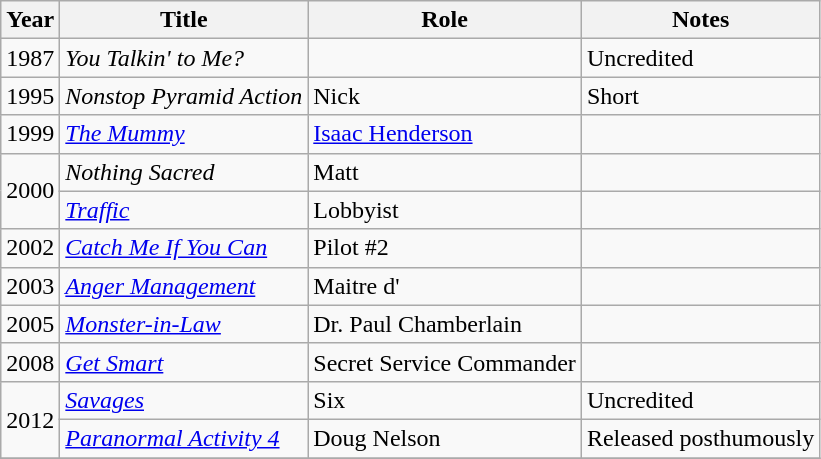<table class="wikitable sortable">
<tr>
<th>Year</th>
<th>Title</th>
<th>Role</th>
<th class="unsortable">Notes</th>
</tr>
<tr>
<td>1987</td>
<td><em>You Talkin' to Me?</em></td>
<td></td>
<td>Uncredited</td>
</tr>
<tr>
<td>1995</td>
<td><em>Nonstop Pyramid Action</em></td>
<td>Nick</td>
<td>Short</td>
</tr>
<tr>
<td>1999</td>
<td><em><a href='#'>The Mummy</a></em></td>
<td><a href='#'>Isaac Henderson</a></td>
<td></td>
</tr>
<tr>
<td rowspan=2>2000</td>
<td><em>Nothing Sacred</em></td>
<td>Matt</td>
<td></td>
</tr>
<tr>
<td><em><a href='#'>Traffic</a></em></td>
<td>Lobbyist</td>
<td></td>
</tr>
<tr>
<td>2002</td>
<td><em><a href='#'>Catch Me If You Can</a></em></td>
<td>Pilot #2</td>
<td></td>
</tr>
<tr>
<td>2003</td>
<td><em><a href='#'>Anger Management</a></em></td>
<td>Maitre d'</td>
<td></td>
</tr>
<tr>
<td>2005</td>
<td><em><a href='#'>Monster-in-Law</a></em></td>
<td>Dr. Paul Chamberlain</td>
<td></td>
</tr>
<tr>
<td>2008</td>
<td><em><a href='#'>Get Smart</a></em></td>
<td>Secret Service Commander</td>
<td></td>
</tr>
<tr>
<td rowspan=2>2012</td>
<td><em><a href='#'>Savages</a></em></td>
<td>Six</td>
<td>Uncredited</td>
</tr>
<tr>
<td><em><a href='#'>Paranormal Activity 4</a></em></td>
<td>Doug Nelson</td>
<td>Released posthumously</td>
</tr>
<tr>
</tr>
</table>
